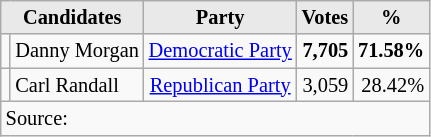<table class=wikitable style="font-size:85%; text-align:right;">
<tr>
<th style="background:#e9e9e9; text-align:center;" colspan="2">Candidates</th>
<th style="background:#e9e9e9; text-align:center;">Party</th>
<th style="background:#e9e9e9; text-align:center;">Votes</th>
<th style="background:#e9e9e9; text-align:center;">%</th>
</tr>
<tr>
<td></td>
<td align=left>Danny Morgan</td>
<td align=center><a href='#'>Democratic Party</a></td>
<td><strong>7,705</strong></td>
<td><strong>71.58%</strong></td>
</tr>
<tr>
<td></td>
<td align=left>Carl Randall</td>
<td align=center><a href='#'>Republican Party</a></td>
<td>3,059</td>
<td>28.42%</td>
</tr>
<tr>
<td style="text-align:left;" colspan="6">Source: </td>
</tr>
</table>
